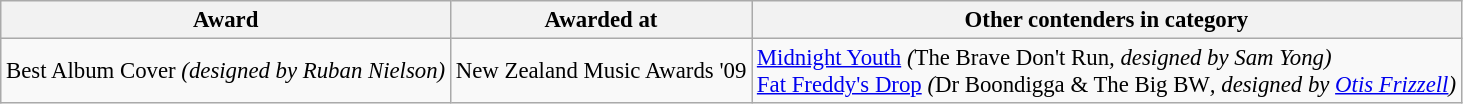<table class="wikitable" style="font-size: 95%;">
<tr>
<th>Award</th>
<th>Awarded at</th>
<th>Other contenders in category</th>
</tr>
<tr>
<td>Best Album Cover <em>(designed by Ruban Nielson)</em></td>
<td>New Zealand Music Awards '09</td>
<td><a href='#'>Midnight Youth</a> <em>(</em>The Brave Don't Run<em>, designed by Sam Yong)</em><br><a href='#'>Fat Freddy's Drop</a> <em>(</em>Dr Boondigga & The Big BW<em>, designed by <a href='#'>Otis Frizzell</a>)</em></td>
</tr>
</table>
